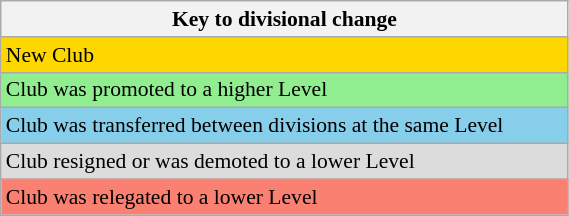<table class="wikitable" width=30% style="font-size:90%">
<tr>
<th width=100%>Key to divisional change</th>
</tr>
<tr>
<td style="background:gold">New Club</td>
</tr>
<tr>
<td style="background:lightgreen">Club was promoted to a higher Level</td>
</tr>
<tr>
<td style="background:skyblue">Club was transferred between divisions at the same Level</td>
</tr>
<tr>
<td style="background:gainsboro">Club resigned or was demoted to a lower Level</td>
</tr>
<tr>
<td style="background:salmon">Club was relegated to a lower Level</td>
</tr>
</table>
